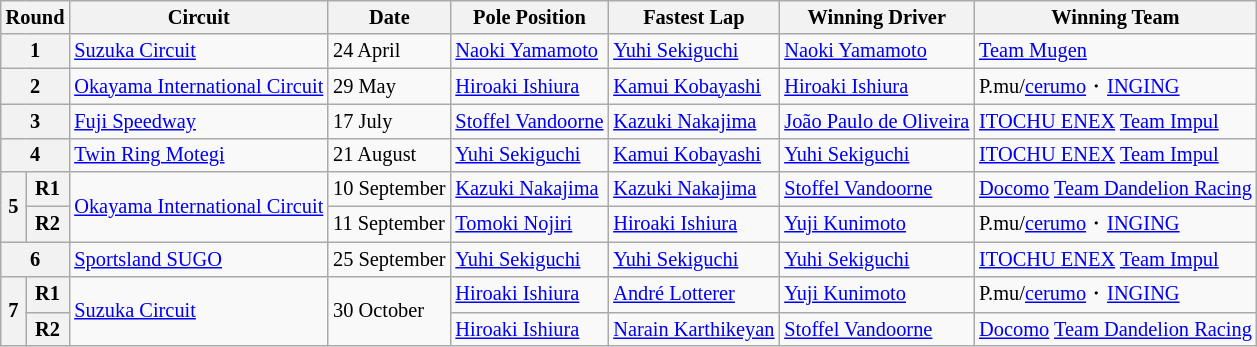<table class="wikitable" style="font-size:85%">
<tr>
<th colspan=2>Round</th>
<th>Circuit</th>
<th>Date</th>
<th>Pole Position</th>
<th>Fastest Lap</th>
<th>Winning Driver</th>
<th>Winning Team</th>
</tr>
<tr>
<th colspan=2>1</th>
<td><a href='#'>Suzuka Circuit</a></td>
<td>24 April</td>
<td> <a href='#'>Naoki Yamamoto</a></td>
<td> <a href='#'>Yuhi Sekiguchi</a></td>
<td> <a href='#'>Naoki Yamamoto</a></td>
<td><a href='#'>Team Mugen</a></td>
</tr>
<tr>
<th colspan=2>2</th>
<td><a href='#'>Okayama International Circuit</a></td>
<td>29 May</td>
<td> <a href='#'>Hiroaki Ishiura</a></td>
<td> <a href='#'>Kamui Kobayashi</a></td>
<td> <a href='#'>Hiroaki Ishiura</a></td>
<td>P.mu/<a href='#'>cerumo</a>・<a href='#'>INGING</a></td>
</tr>
<tr>
<th colspan=2>3</th>
<td><a href='#'>Fuji Speedway</a></td>
<td>17 July</td>
<td> <a href='#'>Stoffel Vandoorne</a></td>
<td> <a href='#'>Kazuki Nakajima</a></td>
<td> <a href='#'>João Paulo de Oliveira</a></td>
<td><a href='#'>ITOCHU ENEX</a> <a href='#'>Team Impul</a></td>
</tr>
<tr>
<th colspan=2>4</th>
<td><a href='#'>Twin Ring Motegi</a></td>
<td>21 August</td>
<td> <a href='#'>Yuhi Sekiguchi</a></td>
<td> <a href='#'>Kamui Kobayashi</a></td>
<td> <a href='#'>Yuhi Sekiguchi</a></td>
<td><a href='#'>ITOCHU ENEX</a> <a href='#'>Team Impul</a></td>
</tr>
<tr>
<th rowspan=2>5</th>
<th>R1</th>
<td rowspan=2><a href='#'>Okayama International Circuit</a></td>
<td>10 September</td>
<td> <a href='#'>Kazuki Nakajima</a></td>
<td> <a href='#'>Kazuki Nakajima</a></td>
<td> <a href='#'>Stoffel Vandoorne</a></td>
<td><a href='#'>Docomo</a> <a href='#'>Team Dandelion Racing</a></td>
</tr>
<tr>
<th>R2</th>
<td>11 September</td>
<td> <a href='#'>Tomoki Nojiri</a></td>
<td> <a href='#'>Hiroaki Ishiura</a></td>
<td> <a href='#'>Yuji Kunimoto</a></td>
<td>P.mu/<a href='#'>cerumo</a>・<a href='#'>INGING</a></td>
</tr>
<tr>
<th colspan=2>6</th>
<td><a href='#'>Sportsland SUGO</a></td>
<td>25 September</td>
<td> <a href='#'>Yuhi Sekiguchi</a></td>
<td> <a href='#'>Yuhi Sekiguchi</a></td>
<td> <a href='#'>Yuhi Sekiguchi</a></td>
<td><a href='#'>ITOCHU ENEX</a> <a href='#'>Team Impul</a></td>
</tr>
<tr>
<th rowspan=2>7</th>
<th>R1</th>
<td rowspan=2><a href='#'>Suzuka Circuit</a></td>
<td rowspan=2>30 October</td>
<td> <a href='#'>Hiroaki Ishiura</a></td>
<td> <a href='#'>André Lotterer</a></td>
<td> <a href='#'>Yuji Kunimoto</a></td>
<td>P.mu/<a href='#'>cerumo</a>・<a href='#'>INGING</a></td>
</tr>
<tr>
<th>R2</th>
<td> <a href='#'>Hiroaki Ishiura</a></td>
<td> <a href='#'>Narain Karthikeyan</a></td>
<td> <a href='#'>Stoffel Vandoorne</a></td>
<td><a href='#'>Docomo</a> <a href='#'>Team Dandelion Racing</a></td>
</tr>
</table>
